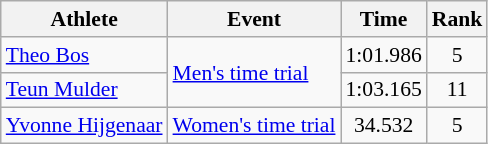<table class=wikitable style="font-size:90%">
<tr>
<th>Athlete</th>
<th>Event</th>
<th>Time</th>
<th>Rank</th>
</tr>
<tr align=center>
<td align=left><a href='#'>Theo Bos</a></td>
<td align=left rowspan=2><a href='#'>Men's time trial</a></td>
<td>1:01.986</td>
<td>5</td>
</tr>
<tr align=center>
<td align=left><a href='#'>Teun Mulder</a></td>
<td>1:03.165</td>
<td>11</td>
</tr>
<tr align=center>
<td align=left><a href='#'>Yvonne Hijgenaar</a></td>
<td align=left><a href='#'>Women's time trial</a></td>
<td>34.532</td>
<td>5</td>
</tr>
</table>
